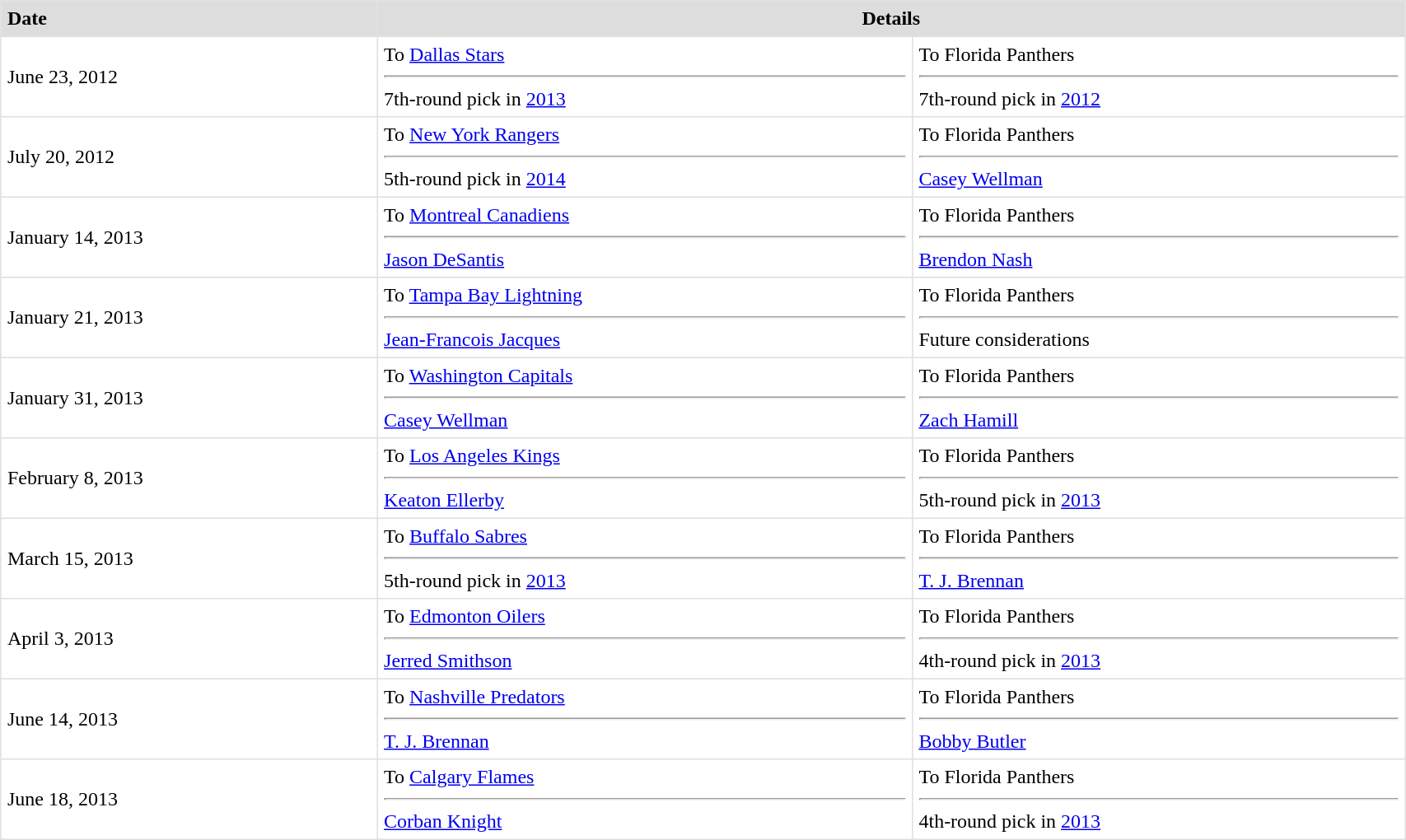<table border=1 style="border-collapse:collapse" bordercolor="#DFDFDF" cellpadding="5" width=90%>
<tr bgcolor="#dddddd">
<th style="text-align:left;">Date</th>
<th colspan="2">Details</th>
</tr>
<tr>
<td>June 23, 2012</td>
<td valign="top">To <a href='#'>Dallas Stars</a> <hr>7th-round pick in <a href='#'>2013</a></td>
<td valign="top">To Florida Panthers <hr>7th-round pick in <a href='#'>2012</a></td>
</tr>
<tr>
<td>July 20, 2012</td>
<td valign="top">To <a href='#'>New York Rangers</a> <hr>5th-round pick in <a href='#'>2014</a></td>
<td valign="top">To Florida Panthers <hr><a href='#'>Casey Wellman</a></td>
</tr>
<tr>
<td>January 14, 2013</td>
<td valign="top">To <a href='#'>Montreal Canadiens</a> <hr><a href='#'>Jason DeSantis</a></td>
<td valign="top">To Florida Panthers <hr><a href='#'>Brendon Nash</a></td>
</tr>
<tr>
<td>January 21, 2013</td>
<td valign="top">To <a href='#'>Tampa Bay Lightning</a> <hr><a href='#'>Jean-Francois Jacques</a></td>
<td valign="top">To Florida Panthers <hr>Future considerations</td>
</tr>
<tr>
<td>January 31, 2013</td>
<td valign="top">To <a href='#'>Washington Capitals</a> <hr><a href='#'>Casey Wellman</a></td>
<td valign="top">To Florida Panthers <hr><a href='#'>Zach Hamill</a></td>
</tr>
<tr>
<td>February 8, 2013</td>
<td valign="top">To <a href='#'>Los Angeles Kings</a> <hr><a href='#'>Keaton Ellerby</a></td>
<td valign="top">To Florida Panthers <hr>5th-round pick in <a href='#'>2013</a></td>
</tr>
<tr>
<td>March 15, 2013</td>
<td valign="top">To <a href='#'>Buffalo Sabres</a> <hr>5th-round pick in <a href='#'>2013</a></td>
<td valign="top">To Florida Panthers <hr><a href='#'>T. J. Brennan</a></td>
</tr>
<tr>
<td>April 3, 2013</td>
<td valign="top">To <a href='#'>Edmonton Oilers</a> <hr><a href='#'>Jerred Smithson</a></td>
<td valign="top">To Florida Panthers <hr>4th-round pick in <a href='#'>2013</a></td>
</tr>
<tr>
<td>June 14, 2013</td>
<td valign="top">To <a href='#'>Nashville Predators</a> <hr><a href='#'>T. J. Brennan</a></td>
<td valign="top">To Florida Panthers <hr><a href='#'>Bobby Butler</a></td>
</tr>
<tr>
<td>June 18, 2013</td>
<td valign="top">To <a href='#'>Calgary Flames</a> <hr><a href='#'>Corban Knight</a></td>
<td valign="top">To Florida Panthers <hr>4th-round pick in <a href='#'>2013</a></td>
</tr>
</table>
